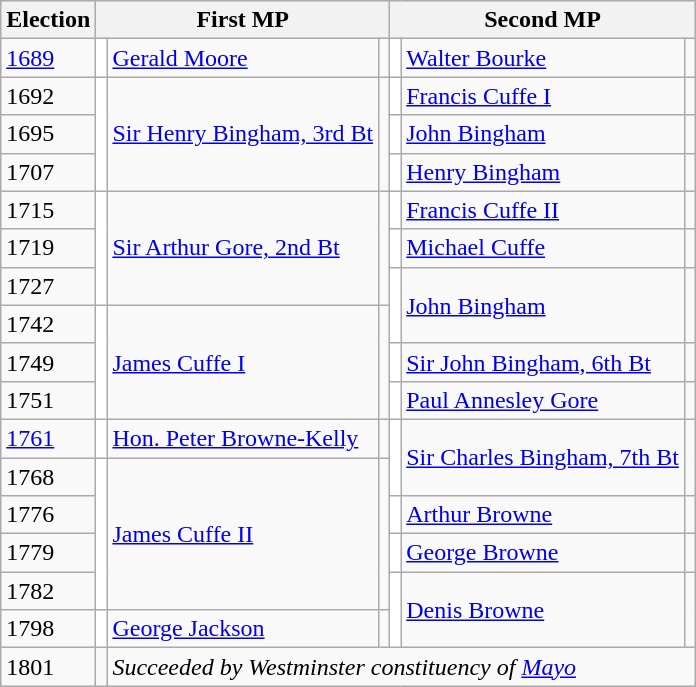<table class="wikitable">
<tr>
<th>Election</th>
<th colspan=3>First MP</th>
<th colspan=3>Second MP</th>
</tr>
<tr>
<td><a href='#'>1689</a></td>
<td style="background-color: white"></td>
<td><a href='#'>Gerald Moore</a></td>
<td></td>
<td style="background-color: white"></td>
<td><a href='#'>Walter Bourke</a></td>
<td></td>
</tr>
<tr>
<td>1692</td>
<td rowspan="3" style="background-color: white"></td>
<td rowspan="3"><a href='#'>Sir Henry Bingham, 3rd Bt</a></td>
<td rowspan="3"></td>
<td style="background-color: white"></td>
<td><a href='#'>Francis Cuffe I</a></td>
<td></td>
</tr>
<tr>
<td>1695</td>
<td style="background-color: white"></td>
<td><a href='#'>John Bingham</a></td>
<td></td>
</tr>
<tr>
<td>1707</td>
<td style="background-color: white"></td>
<td><a href='#'>Henry Bingham</a></td>
<td></td>
</tr>
<tr>
<td>1715</td>
<td rowspan="3" style="background-color: white"></td>
<td rowspan="3"><a href='#'>Sir Arthur Gore, 2nd Bt</a></td>
<td rowspan="3"></td>
<td style="background-color: white"></td>
<td><a href='#'>Francis Cuffe II</a></td>
<td></td>
</tr>
<tr>
<td>1719</td>
<td style="background-color: white"></td>
<td><a href='#'>Michael Cuffe</a></td>
<td></td>
</tr>
<tr>
<td>1727</td>
<td rowspan="2" style="background-color: white"></td>
<td rowspan="2"><a href='#'>John Bingham</a></td>
<td rowspan="2"></td>
</tr>
<tr>
<td>1742</td>
<td rowspan="3" style="background-color: white"></td>
<td rowspan="3"><a href='#'>James Cuffe I</a></td>
<td rowspan="3"></td>
</tr>
<tr>
<td>1749</td>
<td style="background-color: white"></td>
<td><a href='#'>Sir John Bingham, 6th Bt</a></td>
<td></td>
</tr>
<tr>
<td>1751</td>
<td style="background-color: white"></td>
<td><a href='#'>Paul Annesley Gore</a></td>
<td></td>
</tr>
<tr>
<td><a href='#'>1761</a></td>
<td style="background-color: white"></td>
<td><a href='#'>Hon. Peter Browne-Kelly</a></td>
<td></td>
<td rowspan="2" style="background-color: white"></td>
<td rowspan="2"><a href='#'>Sir Charles Bingham, 7th Bt</a></td>
<td rowspan="2"></td>
</tr>
<tr>
<td>1768</td>
<td rowspan="4" style="background-color: white"></td>
<td rowspan="4"><a href='#'>James Cuffe II</a></td>
<td rowspan="4"></td>
</tr>
<tr>
<td>1776</td>
<td style="background-color: white"></td>
<td><a href='#'>Arthur Browne</a></td>
<td></td>
</tr>
<tr>
<td>1779</td>
<td style="background-color: white"></td>
<td><a href='#'>George Browne</a></td>
<td></td>
</tr>
<tr>
<td>1782</td>
<td rowspan="2" style="background-color: white"></td>
<td rowspan="2"><a href='#'>Denis Browne</a></td>
<td rowspan="2"></td>
</tr>
<tr>
<td>1798</td>
<td style="background-color: white"></td>
<td><a href='#'>George Jackson</a></td>
<td></td>
</tr>
<tr>
<td>1801</td>
<td></td>
<td colspan = "5"><em>Succeeded by Westminster constituency of <a href='#'>Mayo</a></em></td>
</tr>
</table>
